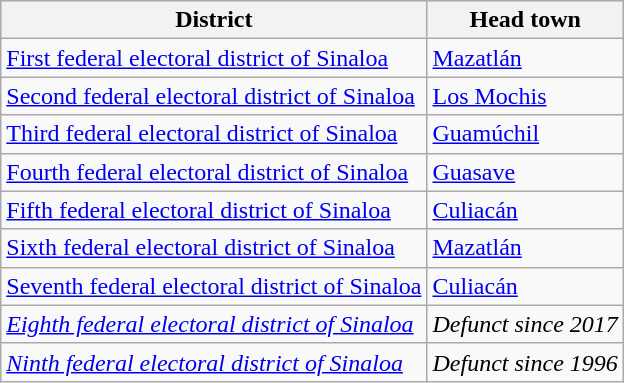<table class="wikitable" border="1">
<tr style="background:#efefef;">
<th><strong>District</strong></th>
<th><strong>Head town</strong></th>
</tr>
<tr>
<td><a href='#'>First federal electoral district of Sinaloa</a></td>
<td><a href='#'>Mazatlán</a></td>
</tr>
<tr>
<td><a href='#'>Second federal electoral district of Sinaloa</a></td>
<td><a href='#'>Los Mochis</a></td>
</tr>
<tr>
<td><a href='#'>Third federal electoral district of Sinaloa</a></td>
<td><a href='#'>Guamúchil</a></td>
</tr>
<tr>
<td><a href='#'>Fourth federal electoral district of Sinaloa</a></td>
<td><a href='#'>Guasave</a></td>
</tr>
<tr>
<td><a href='#'>Fifth federal electoral district of Sinaloa</a></td>
<td><a href='#'>Culiacán</a></td>
</tr>
<tr>
<td><a href='#'>Sixth federal electoral district of Sinaloa</a></td>
<td><a href='#'>Mazatlán</a></td>
</tr>
<tr>
<td><a href='#'>Seventh federal electoral district of Sinaloa</a></td>
<td><a href='#'>Culiacán</a></td>
</tr>
<tr>
<td><em><a href='#'>Eighth federal electoral district of Sinaloa</a></em></td>
<td><em>Defunct since 2017</em></td>
</tr>
<tr>
<td><em><a href='#'>Ninth federal electoral district of Sinaloa</a></em></td>
<td><em>Defunct since 1996</em></td>
</tr>
</table>
